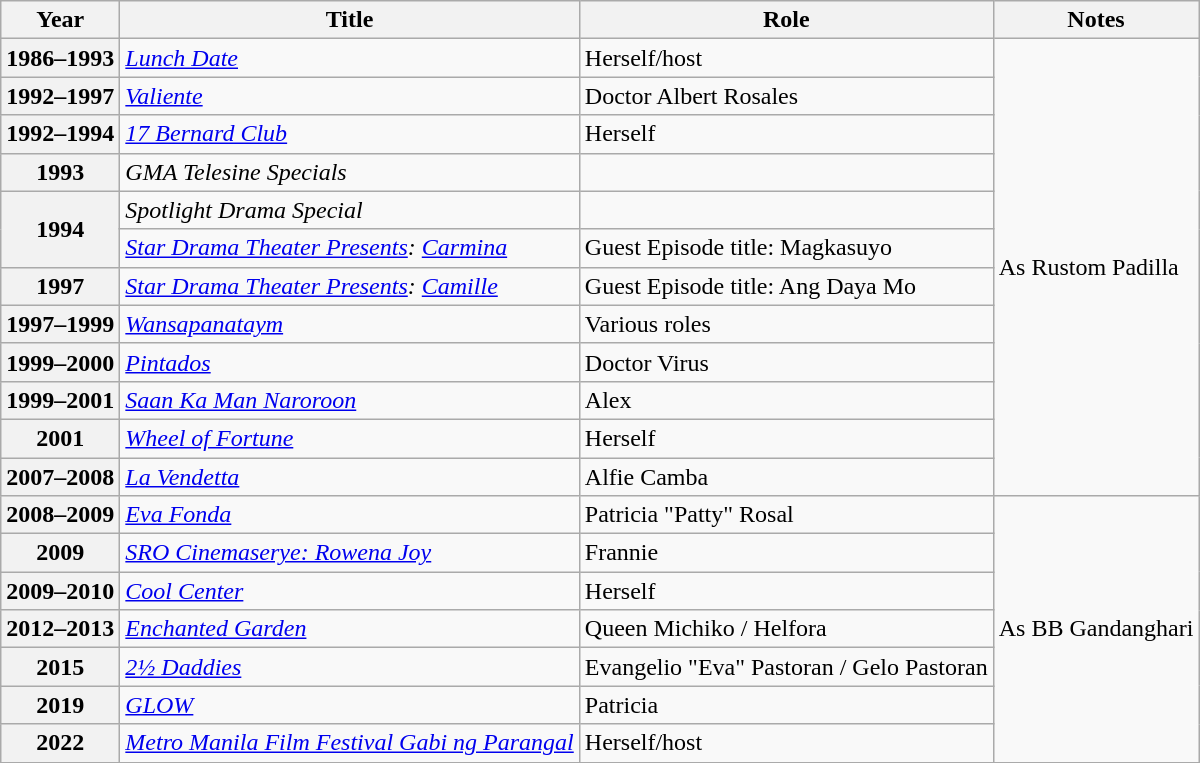<table class="wikitable plainrowheaders sortable">
<tr>
<th scope="col">Year</th>
<th scope="col">Title</th>
<th scope="col">Role</th>
<th scope="col" class="unsortable">Notes</th>
</tr>
<tr>
<th scope="row">1986–1993</th>
<td><em><a href='#'>Lunch Date</a></em></td>
<td>Herself/host</td>
<td rowspan="12">As Rustom Padilla</td>
</tr>
<tr>
<th scope="row">1992–1997</th>
<td><em><a href='#'>Valiente</a></em></td>
<td>Doctor Albert Rosales</td>
</tr>
<tr>
<th scope="row">1992–1994</th>
<td><em><a href='#'>17 Bernard Club</a></em></td>
<td>Herself</td>
</tr>
<tr>
<th scope="row">1993</th>
<td><em>GMA Telesine Specials</em></td>
<td></td>
</tr>
<tr>
<th rowspan="2" scope="row">1994</th>
<td><em>Spotlight Drama Special</em></td>
<td></td>
</tr>
<tr>
<td><em><a href='#'>Star Drama Theater Presents</a>: <a href='#'>Carmina</a></em></td>
<td>Guest Episode title: Magkasuyo</td>
</tr>
<tr>
<th scope="row">1997</th>
<td><em><a href='#'>Star Drama Theater Presents</a>: <a href='#'>Camille</a></em></td>
<td>Guest Episode title: Ang Daya Mo</td>
</tr>
<tr>
<th scope="row">1997–1999</th>
<td><em><a href='#'>Wansapanataym</a></em></td>
<td>Various roles</td>
</tr>
<tr>
<th scope="row">1999–2000</th>
<td><em><a href='#'>Pintados</a></em></td>
<td>Doctor Virus</td>
</tr>
<tr>
<th scope="row">1999–2001</th>
<td><em><a href='#'>Saan Ka Man Naroroon</a></em></td>
<td>Alex</td>
</tr>
<tr>
<th scope="row">2001</th>
<td><em><a href='#'>Wheel of Fortune</a></em></td>
<td>Herself</td>
</tr>
<tr>
<th scope="row">2007–2008</th>
<td><em><a href='#'>La Vendetta</a></em></td>
<td>Alfie Camba</td>
</tr>
<tr>
<th scope="row">2008–2009</th>
<td><em><a href='#'>Eva Fonda</a></em></td>
<td>Patricia "Patty" Rosal</td>
<td rowspan="7">As BB Gandanghari</td>
</tr>
<tr>
<th scope="row">2009</th>
<td><em><a href='#'>SRO Cinemaserye: Rowena Joy</a></em></td>
<td>Frannie</td>
</tr>
<tr>
<th scope="row">2009–2010</th>
<td><em><a href='#'>Cool Center</a></em></td>
<td>Herself</td>
</tr>
<tr>
<th scope="row">2012–2013</th>
<td><em><a href='#'>Enchanted Garden</a></em></td>
<td>Queen Michiko / Helfora</td>
</tr>
<tr>
<th scope="row">2015</th>
<td><em><a href='#'>2½ Daddies</a></em></td>
<td>Evangelio "Eva" Pastoran / Gelo Pastoran</td>
</tr>
<tr>
<th scope="row">2019</th>
<td><em><a href='#'>GLOW</a></em> </td>
<td>Patricia</td>
</tr>
<tr>
<th scope="row">2022</th>
<td><em><a href='#'>Metro Manila Film Festival Gabi ng Parangal</a></em></td>
<td>Herself/host</td>
</tr>
<tr>
</tr>
</table>
